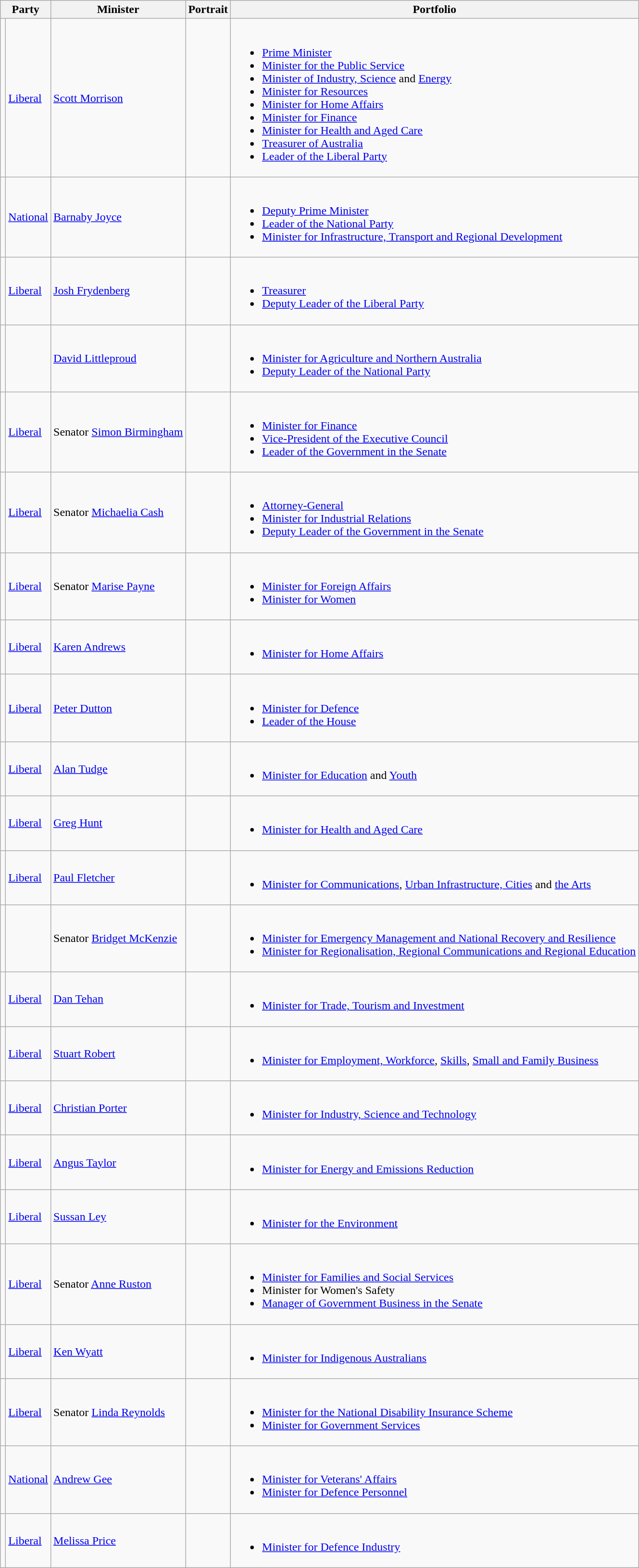<table class="wikitable sortable">
<tr>
<th colspan="2">Party</th>
<th>Minister</th>
<th>Portrait</th>
<th>Portfolio</th>
</tr>
<tr>
<td></td>
<td><a href='#'>Liberal</a></td>
<td><a href='#'>Scott Morrison</a> </td>
<td></td>
<td><br><ul><li><a href='#'>Prime Minister</a></li><li><a href='#'>Minister for the Public Service</a></li><li><a href='#'>Minister of Industry, Science</a> and <a href='#'>Energy</a></li><li><a href='#'>Minister for Resources</a></li><li><a href='#'>Minister for Home Affairs</a></li><li><a href='#'>Minister for Finance</a></li><li><a href='#'>Minister for Health and Aged Care</a></li><li><a href='#'>Treasurer of Australia</a></li><li><a href='#'>Leader of the Liberal Party</a></li></ul></td>
</tr>
<tr>
<td></td>
<td><a href='#'>National</a></td>
<td><a href='#'>Barnaby Joyce</a> </td>
<td></td>
<td><br><ul><li><a href='#'>Deputy Prime Minister</a></li><li><a href='#'>Leader of the National Party</a></li><li><a href='#'>Minister for Infrastructure, Transport and Regional Development</a></li></ul></td>
</tr>
<tr>
<td></td>
<td><a href='#'>Liberal</a></td>
<td><a href='#'>Josh Frydenberg</a> </td>
<td></td>
<td><br><ul><li><a href='#'>Treasurer</a></li><li><a href='#'>Deputy Leader of the Liberal Party</a></li></ul></td>
</tr>
<tr>
<td></td>
<td></td>
<td><a href='#'>David Littleproud</a> </td>
<td></td>
<td><br><ul><li><a href='#'>Minister for Agriculture and Northern Australia</a></li><li><a href='#'>Deputy Leader of the National Party</a></li></ul></td>
</tr>
<tr>
<td></td>
<td><a href='#'>Liberal</a></td>
<td>Senator <a href='#'>Simon Birmingham</a></td>
<td></td>
<td><br><ul><li><a href='#'>Minister for Finance</a></li><li><a href='#'>Vice-President of the Executive Council</a></li><li><a href='#'>Leader of the Government in the Senate</a></li></ul></td>
</tr>
<tr>
<td></td>
<td><a href='#'>Liberal</a></td>
<td>Senator <a href='#'>Michaelia Cash</a></td>
<td></td>
<td><br><ul><li><a href='#'>Attorney-General</a></li><li><a href='#'>Minister for Industrial Relations</a></li><li><a href='#'>Deputy Leader of the Government in the Senate</a></li></ul></td>
</tr>
<tr>
<td></td>
<td><a href='#'>Liberal</a></td>
<td>Senator <a href='#'>Marise Payne</a></td>
<td></td>
<td><br><ul><li><a href='#'>Minister for Foreign Affairs</a></li><li><a href='#'>Minister for Women</a></li></ul></td>
</tr>
<tr>
<td></td>
<td><a href='#'>Liberal</a> </td>
<td><a href='#'>Karen Andrews</a> </td>
<td></td>
<td><br><ul><li><a href='#'>Minister for Home Affairs</a></li></ul></td>
</tr>
<tr>
<td></td>
<td><a href='#'>Liberal</a> </td>
<td><a href='#'>Peter Dutton</a> </td>
<td></td>
<td><br><ul><li><a href='#'>Minister for Defence</a></li><li><a href='#'>Leader of the House</a></li></ul></td>
</tr>
<tr>
<td></td>
<td><a href='#'>Liberal</a></td>
<td><a href='#'>Alan Tudge</a> </td>
<td></td>
<td><br><ul><li><a href='#'>Minister for Education</a> and <a href='#'>Youth</a></li></ul></td>
</tr>
<tr>
<td></td>
<td><a href='#'>Liberal</a></td>
<td><a href='#'>Greg Hunt</a> </td>
<td></td>
<td><br><ul><li><a href='#'>Minister for Health and Aged Care</a></li></ul></td>
</tr>
<tr>
<td></td>
<td><a href='#'>Liberal</a></td>
<td><a href='#'>Paul Fletcher</a> </td>
<td></td>
<td><br><ul><li><a href='#'>Minister for Communications</a>, <a href='#'>Urban Infrastructure, Cities</a> and <a href='#'>the Arts</a></li></ul></td>
</tr>
<tr>
<td></td>
<td></td>
<td>Senator <a href='#'>Bridget McKenzie</a></td>
<td></td>
<td><br><ul><li><a href='#'>Minister for Emergency Management and National Recovery and Resilience</a></li><li><a href='#'>Minister for Regionalisation, Regional Communications and Regional Education</a></li></ul></td>
</tr>
<tr>
<td></td>
<td><a href='#'>Liberal</a></td>
<td><a href='#'>Dan Tehan</a> </td>
<td></td>
<td><br><ul><li><a href='#'>Minister for Trade, Tourism and Investment</a></li></ul></td>
</tr>
<tr>
<td></td>
<td><a href='#'>Liberal</a> </td>
<td><a href='#'>Stuart Robert</a> </td>
<td></td>
<td><br><ul><li><a href='#'>Minister for Employment, Workforce</a>, <a href='#'>Skills</a>, <a href='#'>Small and Family Business</a></li></ul></td>
</tr>
<tr>
<td></td>
<td><a href='#'>Liberal</a></td>
<td><a href='#'>Christian Porter</a> </td>
<td></td>
<td><br><ul><li><a href='#'>Minister for Industry, Science and Technology</a></li></ul></td>
</tr>
<tr>
<td></td>
<td><a href='#'>Liberal</a></td>
<td><a href='#'>Angus Taylor</a> </td>
<td></td>
<td><br><ul><li><a href='#'>Minister for Energy and Emissions Reduction</a></li></ul></td>
</tr>
<tr>
<td></td>
<td><a href='#'>Liberal</a></td>
<td><a href='#'>Sussan Ley</a> </td>
<td></td>
<td><br><ul><li><a href='#'>Minister for the Environment</a></li></ul></td>
</tr>
<tr>
<td></td>
<td><a href='#'>Liberal</a></td>
<td>Senator <a href='#'>Anne Ruston</a></td>
<td></td>
<td><br><ul><li><a href='#'>Minister for Families and Social Services</a></li><li>Minister for Women's Safety</li><li><a href='#'>Manager of Government Business in the Senate</a></li></ul></td>
</tr>
<tr>
<td></td>
<td><a href='#'>Liberal</a></td>
<td><a href='#'>Ken Wyatt</a>  </td>
<td></td>
<td><br><ul><li><a href='#'>Minister for Indigenous Australians</a></li></ul></td>
</tr>
<tr>
<td></td>
<td><a href='#'>Liberal</a></td>
<td>Senator <a href='#'>Linda Reynolds</a> </td>
<td></td>
<td><br><ul><li><a href='#'>Minister for the National Disability Insurance Scheme</a></li><li><a href='#'>Minister for Government Services</a></li></ul></td>
</tr>
<tr>
<td></td>
<td><a href='#'>National</a></td>
<td><a href='#'>Andrew Gee</a> </td>
<td></td>
<td><br><ul><li><a href='#'>Minister for Veterans' Affairs</a></li><li><a href='#'>Minister for Defence Personnel</a></li></ul></td>
</tr>
<tr>
<td></td>
<td><a href='#'>Liberal</a></td>
<td><a href='#'>Melissa Price</a> </td>
<td></td>
<td><br><ul><li><a href='#'>Minister for Defence Industry</a></li></ul></td>
</tr>
</table>
